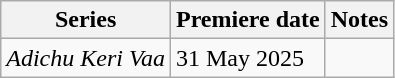<table class="wikitable sortable">
<tr>
<th>Series</th>
<th>Premiere date</th>
<th>Notes</th>
</tr>
<tr>
<td><em>Adichu Keri Vaa</em></td>
<td>31 May 2025</td>
<td></td>
</tr>
</table>
